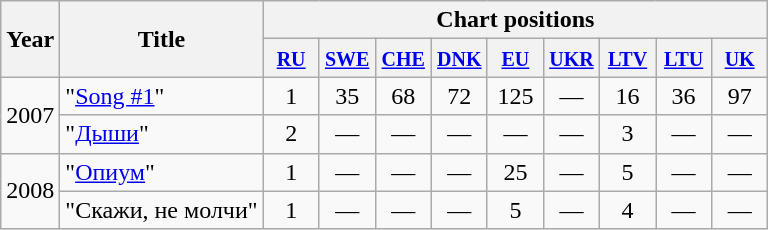<table class="wikitable">
<tr>
<th rowspan="2">Year</th>
<th rowspan="2">Title</th>
<th colspan="9">Chart positions</th>
</tr>
<tr>
<th width="30"><small><a href='#'>RU</a></small></th>
<th width="30"><small><a href='#'>SWE</a></small></th>
<th width="30"><small><a href='#'>CHE</a></small></th>
<th width="30"><small><a href='#'>DNK</a></small></th>
<th width="30"><small><a href='#'>EU</a></small></th>
<th width="30"><small><a href='#'>UKR</a></small></th>
<th width="30"><small><a href='#'>LTV</a></small></th>
<th width="30"><small><a href='#'>LTU</a></small></th>
<th width="30"><small><a href='#'>UK</a></small></th>
</tr>
<tr>
<td rowspan="2">2007</td>
<td>"<a href='#'>Song #1</a>"</td>
<td style="text-align:center;">1</td>
<td style="text-align:center;">35</td>
<td style="text-align:center;">68</td>
<td style="text-align:center;">72</td>
<td style="text-align:center;">125</td>
<td style="text-align:center;">—</td>
<td style="text-align:center;">16</td>
<td style="text-align:center;">36</td>
<td style="text-align:center;">97</td>
</tr>
<tr>
<td>"<a href='#'>Дыши</a>"</td>
<td style="text-align:center;">2</td>
<td style="text-align:center;">—</td>
<td style="text-align:center;">—</td>
<td style="text-align:center;">—</td>
<td style="text-align:center;">—</td>
<td style="text-align:center;">—</td>
<td style="text-align:center;">3</td>
<td style="text-align:center;">—</td>
<td style="text-align:center;">—</td>
</tr>
<tr>
<td rowspan="2">2008</td>
<td>"<a href='#'>Опиум</a>"</td>
<td style="text-align:center;">1</td>
<td style="text-align:center;">—</td>
<td style="text-align:center;">—</td>
<td style="text-align:center;">—</td>
<td style="text-align:center;">25</td>
<td style="text-align:center;">—</td>
<td style="text-align:center;">5</td>
<td style="text-align:center;">—</td>
<td style="text-align:center;">—</td>
</tr>
<tr>
<td>"Скажи, не молчи"</td>
<td style="text-align:center;">1</td>
<td style="text-align:center;">—</td>
<td style="text-align:center;">—</td>
<td style="text-align:center;">—</td>
<td style="text-align:center;">5</td>
<td style="text-align:center;">—</td>
<td style="text-align:center;">4</td>
<td style="text-align:center;">—</td>
<td style="text-align:center;">—</td>
</tr>
</table>
